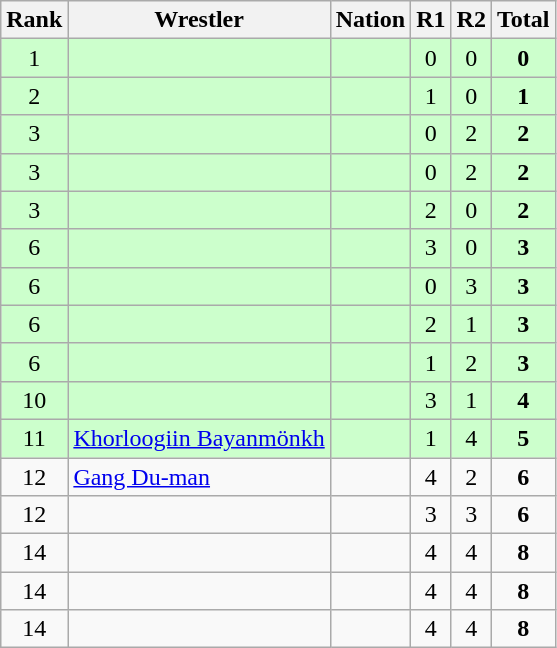<table class="wikitable sortable" style="text-align:center;">
<tr>
<th>Rank</th>
<th>Wrestler</th>
<th>Nation</th>
<th>R1</th>
<th>R2</th>
<th>Total</th>
</tr>
<tr style="background:#cfc;">
<td>1</td>
<td align=left></td>
<td align=left></td>
<td>0</td>
<td>0</td>
<td><strong>0</strong></td>
</tr>
<tr style="background:#cfc;">
<td>2</td>
<td align=left></td>
<td align=left></td>
<td>1</td>
<td>0</td>
<td><strong>1</strong></td>
</tr>
<tr style="background:#cfc;">
<td>3</td>
<td align=left></td>
<td align=left></td>
<td>0</td>
<td>2</td>
<td><strong>2</strong></td>
</tr>
<tr style="background:#cfc;">
<td>3</td>
<td align=left></td>
<td align=left></td>
<td>0</td>
<td>2</td>
<td><strong>2</strong></td>
</tr>
<tr style="background:#cfc;">
<td>3</td>
<td align=left></td>
<td align=left></td>
<td>2</td>
<td>0</td>
<td><strong>2</strong></td>
</tr>
<tr style="background:#cfc;">
<td>6</td>
<td align=left></td>
<td align=left></td>
<td>3</td>
<td>0</td>
<td><strong>3</strong></td>
</tr>
<tr style="background:#cfc;">
<td>6</td>
<td align=left></td>
<td align=left></td>
<td>0</td>
<td>3</td>
<td><strong>3</strong></td>
</tr>
<tr style="background:#cfc;">
<td>6</td>
<td align=left></td>
<td align=left></td>
<td>2</td>
<td>1</td>
<td><strong>3</strong></td>
</tr>
<tr style="background:#cfc;">
<td>6</td>
<td align=left></td>
<td align=left></td>
<td>1</td>
<td>2</td>
<td><strong>3</strong></td>
</tr>
<tr style="background:#cfc;">
<td>10</td>
<td align=left></td>
<td align=left></td>
<td>3</td>
<td>1</td>
<td><strong>4</strong></td>
</tr>
<tr style="background:#cfc;">
<td>11</td>
<td align=left><a href='#'>Khorloogiin Bayanmönkh</a></td>
<td align=left></td>
<td>1</td>
<td>4</td>
<td><strong>5</strong></td>
</tr>
<tr>
<td>12</td>
<td align=left><a href='#'>Gang Du-man</a></td>
<td align=left></td>
<td>4</td>
<td>2</td>
<td><strong>6</strong></td>
</tr>
<tr>
<td>12</td>
<td align=left></td>
<td align=left></td>
<td>3</td>
<td>3</td>
<td><strong>6</strong></td>
</tr>
<tr>
<td>14</td>
<td align=left></td>
<td align=left></td>
<td>4</td>
<td>4</td>
<td><strong>8</strong></td>
</tr>
<tr>
<td>14</td>
<td align=left></td>
<td align=left></td>
<td>4</td>
<td>4</td>
<td><strong>8</strong></td>
</tr>
<tr>
<td>14</td>
<td align=left></td>
<td align=left></td>
<td>4</td>
<td>4</td>
<td><strong>8</strong></td>
</tr>
</table>
